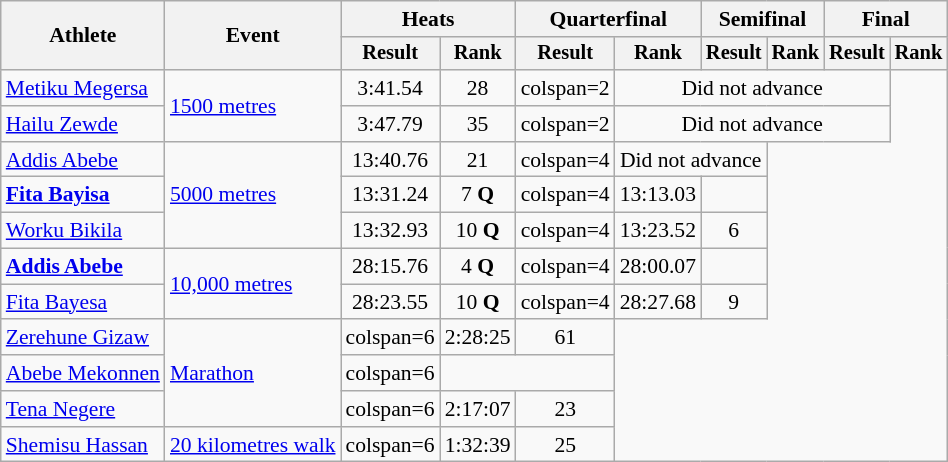<table class="wikitable" style="font-size:90%">
<tr>
<th rowspan="2">Athlete</th>
<th rowspan="2">Event</th>
<th colspan="2">Heats</th>
<th colspan="2">Quarterfinal</th>
<th colspan="2">Semifinal</th>
<th colspan="2">Final</th>
</tr>
<tr style="font-size:95%">
<th>Result</th>
<th>Rank</th>
<th>Result</th>
<th>Rank</th>
<th>Result</th>
<th>Rank</th>
<th>Result</th>
<th>Rank</th>
</tr>
<tr align=center>
<td align=left><a href='#'>Metiku Megersa</a></td>
<td align=left rowspan=2><a href='#'>1500 metres</a></td>
<td>3:41.54</td>
<td>28</td>
<td>colspan=2</td>
<td colspan=4>Did not advance</td>
</tr>
<tr align=center>
<td align=left><a href='#'>Hailu Zewde</a></td>
<td>3:47.79</td>
<td>35</td>
<td>colspan=2</td>
<td colspan=4>Did not advance</td>
</tr>
<tr align=center>
<td align=left><a href='#'>Addis Abebe</a></td>
<td align=left rowspan=3><a href='#'>5000 metres</a></td>
<td>13:40.76</td>
<td>21</td>
<td>colspan=4</td>
<td colspan=2>Did not advance</td>
</tr>
<tr align=center>
<td align=left><strong><a href='#'>Fita Bayisa</a></strong></td>
<td>13:31.24</td>
<td>7 <strong>Q</strong></td>
<td>colspan=4</td>
<td>13:13.03</td>
<td></td>
</tr>
<tr align=center>
<td align=left><a href='#'>Worku Bikila</a></td>
<td>13:32.93</td>
<td>10 <strong>Q</strong></td>
<td>colspan=4</td>
<td>13:23.52</td>
<td>6</td>
</tr>
<tr align=center>
<td align=left><strong><a href='#'>Addis Abebe</a></strong></td>
<td align=left rowspan=2><a href='#'>10,000 metres</a></td>
<td>28:15.76</td>
<td>4 <strong>Q</strong></td>
<td>colspan=4</td>
<td>28:00.07</td>
<td></td>
</tr>
<tr align=center>
<td align=left><a href='#'>Fita Bayesa</a></td>
<td>28:23.55</td>
<td>10 <strong>Q</strong></td>
<td>colspan=4</td>
<td>28:27.68</td>
<td>9</td>
</tr>
<tr align=center>
<td align=left><a href='#'>Zerehune Gizaw</a></td>
<td align=left rowspan=3><a href='#'>Marathon</a></td>
<td>colspan=6</td>
<td>2:28:25</td>
<td>61</td>
</tr>
<tr align=center>
<td align=left><a href='#'>Abebe Mekonnen</a></td>
<td>colspan=6</td>
<td colspan=2></td>
</tr>
<tr align=center>
<td align=left><a href='#'>Tena Negere</a></td>
<td>colspan=6</td>
<td>2:17:07</td>
<td>23</td>
</tr>
<tr align=center>
<td align=left><a href='#'>Shemisu Hassan</a></td>
<td align=left><a href='#'>20 kilometres walk</a></td>
<td>colspan=6</td>
<td>1:32:39</td>
<td>25</td>
</tr>
</table>
